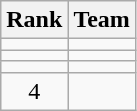<table class="wikitable">
<tr>
<th>Rank</th>
<th>Team</th>
</tr>
<tr>
<td align=center></td>
<td></td>
</tr>
<tr>
<td align=center></td>
<td></td>
</tr>
<tr>
<td align=center></td>
<td></td>
</tr>
<tr>
<td align=center>4</td>
<td></td>
</tr>
</table>
